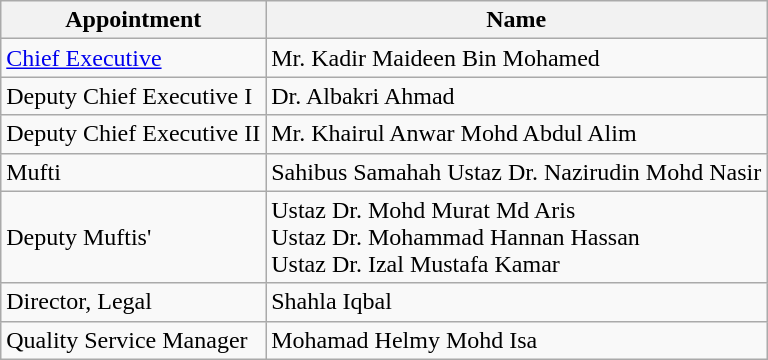<table class="wikitable mw-collapsible">
<tr>
<th>Appointment</th>
<th>Name</th>
</tr>
<tr>
<td><a href='#'>Chief Executive</a></td>
<td>Mr. Kadir Maideen Bin Mohamed</td>
</tr>
<tr>
<td>Deputy Chief Executive I</td>
<td>Dr. Albakri Ahmad</td>
</tr>
<tr>
<td>Deputy Chief Executive II</td>
<td>Mr. Khairul Anwar Mohd Abdul Alim</td>
</tr>
<tr>
<td>Mufti</td>
<td>Sahibus Samahah Ustaz Dr. Nazirudin Mohd Nasir</td>
</tr>
<tr>
<td>Deputy Muftis'</td>
<td>Ustaz Dr. Mohd Murat Md Aris <br>Ustaz Dr. Mohammad Hannan Hassan <br>Ustaz Dr. Izal Mustafa Kamar</td>
</tr>
<tr>
<td>Director, Legal</td>
<td>Shahla Iqbal</td>
</tr>
<tr>
<td>Quality Service Manager</td>
<td>Mohamad Helmy Mohd Isa</td>
</tr>
</table>
